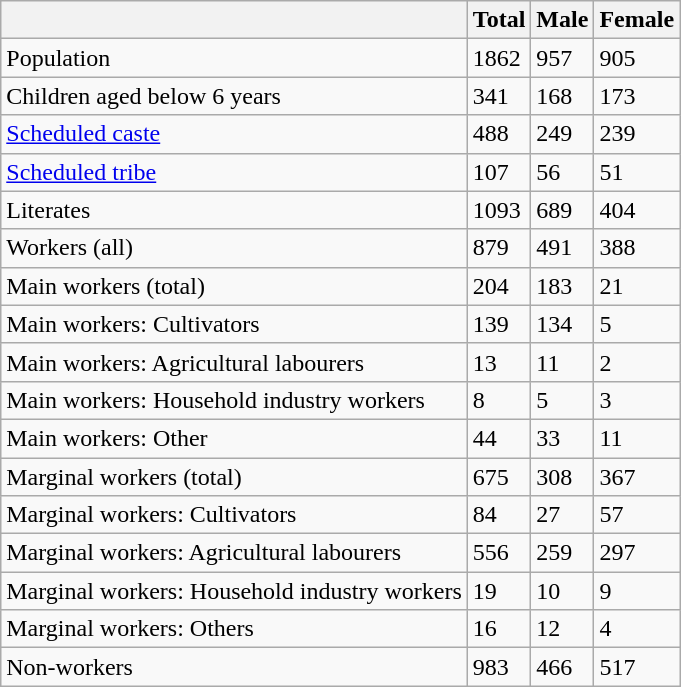<table class="wikitable sortable">
<tr>
<th></th>
<th>Total</th>
<th>Male</th>
<th>Female</th>
</tr>
<tr>
<td>Population</td>
<td>1862</td>
<td>957</td>
<td>905</td>
</tr>
<tr>
<td>Children aged below 6 years</td>
<td>341</td>
<td>168</td>
<td>173</td>
</tr>
<tr>
<td><a href='#'>Scheduled caste</a></td>
<td>488</td>
<td>249</td>
<td>239</td>
</tr>
<tr>
<td><a href='#'>Scheduled tribe</a></td>
<td>107</td>
<td>56</td>
<td>51</td>
</tr>
<tr>
<td>Literates</td>
<td>1093</td>
<td>689</td>
<td>404</td>
</tr>
<tr>
<td>Workers (all)</td>
<td>879</td>
<td>491</td>
<td>388</td>
</tr>
<tr>
<td>Main workers (total)</td>
<td>204</td>
<td>183</td>
<td>21</td>
</tr>
<tr>
<td>Main workers: Cultivators</td>
<td>139</td>
<td>134</td>
<td>5</td>
</tr>
<tr>
<td>Main workers: Agricultural labourers</td>
<td>13</td>
<td>11</td>
<td>2</td>
</tr>
<tr>
<td>Main workers: Household industry workers</td>
<td>8</td>
<td>5</td>
<td>3</td>
</tr>
<tr>
<td>Main workers: Other</td>
<td>44</td>
<td>33</td>
<td>11</td>
</tr>
<tr>
<td>Marginal workers (total)</td>
<td>675</td>
<td>308</td>
<td>367</td>
</tr>
<tr>
<td>Marginal workers: Cultivators</td>
<td>84</td>
<td>27</td>
<td>57</td>
</tr>
<tr>
<td>Marginal workers: Agricultural labourers</td>
<td>556</td>
<td>259</td>
<td>297</td>
</tr>
<tr>
<td>Marginal workers: Household industry workers</td>
<td>19</td>
<td>10</td>
<td>9</td>
</tr>
<tr>
<td>Marginal workers: Others</td>
<td>16</td>
<td>12</td>
<td>4</td>
</tr>
<tr>
<td>Non-workers</td>
<td>983</td>
<td>466</td>
<td>517</td>
</tr>
</table>
